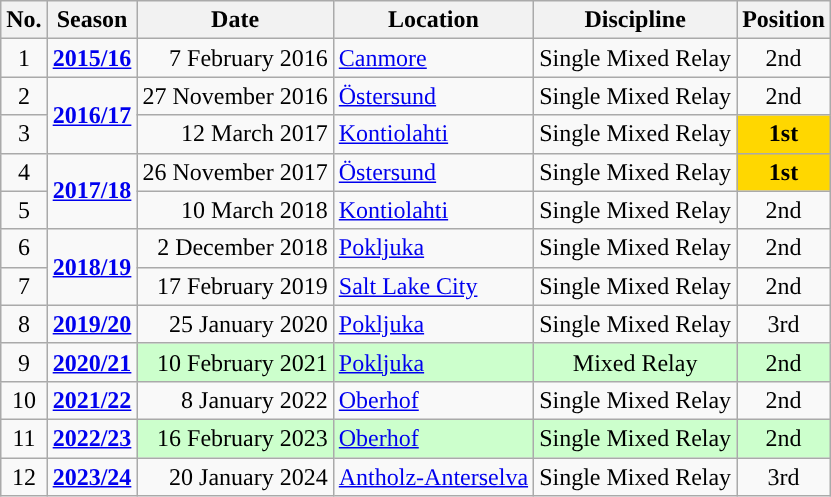<table class="wikitable" style="text-align:center;">
<tr>
<th>No.</th>
<th>Season</th>
<th>Date</th>
<th>Location</th>
<th>Discipline</th>
<th>Position</th>
</tr>
<tr>
<td>1</td>
<td><strong><a href='#'>2015/16</a></strong></td>
<td align="right">7 February 2016</td>
<td align="left"> <a href='#'>Canmore</a></td>
<td>Single Mixed Relay</td>
<td>2nd</td>
</tr>
<tr>
<td>2</td>
<td rowspan=2><strong><a href='#'>2016/17</a></strong></td>
<td align="right">27 November 2016</td>
<td align="left"> <a href='#'>Östersund</a></td>
<td>Single Mixed Relay</td>
<td>2nd</td>
</tr>
<tr>
<td>3</td>
<td align="right">12 March 2017</td>
<td align="left"> <a href='#'>Kontiolahti</a></td>
<td>Single Mixed Relay</td>
<td bgcolor=gold><strong>1st</strong></td>
</tr>
<tr>
<td>4</td>
<td rowspan=2><strong><a href='#'>2017/18</a></strong></td>
<td align="right">26 November 2017</td>
<td align="left"> <a href='#'>Östersund</a></td>
<td>Single Mixed Relay</td>
<td bgcolor=gold><strong>1st</strong></td>
</tr>
<tr>
<td>5</td>
<td align="right">10 March 2018</td>
<td align="left"> <a href='#'>Kontiolahti</a></td>
<td>Single Mixed Relay</td>
<td>2nd</td>
</tr>
<tr>
<td>6</td>
<td rowspan=2><strong><a href='#'>2018/19</a></strong></td>
<td align="right">2 December 2018</td>
<td align="left"> <a href='#'>Pokljuka</a></td>
<td>Single Mixed Relay</td>
<td>2nd</td>
</tr>
<tr>
<td>7</td>
<td align="right">17 February 2019</td>
<td align="left"> <a href='#'>Salt Lake City</a></td>
<td>Single Mixed Relay</td>
<td>2nd</td>
</tr>
<tr>
<td>8</td>
<td><strong><a href='#'>2019/20</a></strong></td>
<td align="right">25 January 2020</td>
<td align="left"> <a href='#'>Pokljuka</a></td>
<td>Single Mixed Relay</td>
<td>3rd</td>
</tr>
<tr>
<td>9</td>
<td><strong><a href='#'>2020/21</a></strong></td>
<td align="right" style="background:#CCFFCC">10 February 2021</td>
<td align="left" style="background:#CCFFCC"> <a href='#'>Pokljuka</a></td>
<td style="background:#CCFFCC">Mixed Relay</td>
<td style="background:#CCFFCC">2nd</td>
</tr>
<tr>
<td>10</td>
<td><strong><a href='#'>2021/22</a></strong></td>
<td align="right">8 January 2022</td>
<td align="left"> <a href='#'>Oberhof</a></td>
<td>Single Mixed Relay</td>
<td>2nd</td>
</tr>
<tr>
<td>11</td>
<td><strong><a href='#'>2022/23</a></strong></td>
<td align="right" style="background:#CCFFCC">16 February 2023</td>
<td align="left" style="background:#CCFFCC"> <a href='#'>Oberhof</a></td>
<td style="background:#CCFFCC">Single Mixed Relay</td>
<td style="background:#CCFFCC">2nd</td>
</tr>
<tr>
<td>12</td>
<td><strong><a href='#'>2023/24</a></strong></td>
<td align="right">20 January 2024</td>
<td align="left"> <a href='#'>Antholz-Anterselva</a></td>
<td>Single Mixed Relay</td>
<td>3rd</td>
</tr>
</table>
